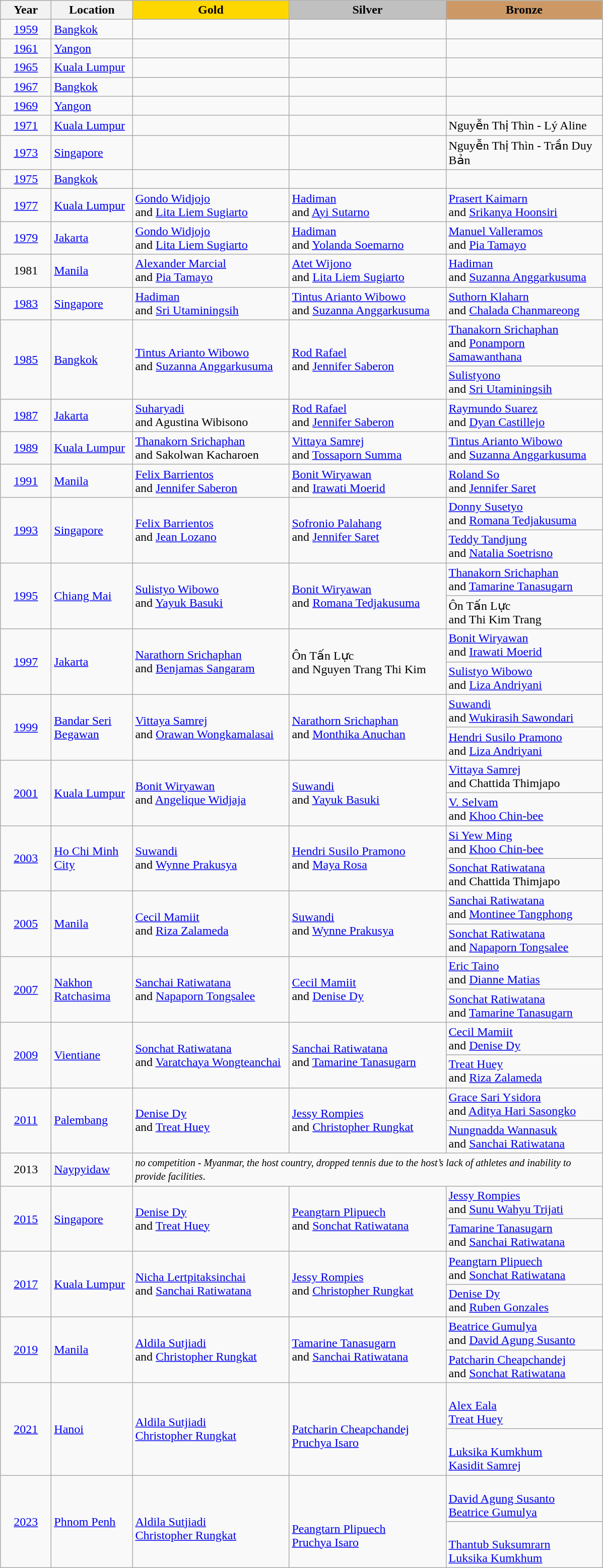<table class="wikitable">
<tr align=center>
<th width="60">Year</th>
<th width="100">Location</th>
<td width="200" bgcolor=gold><strong>Gold</strong></td>
<td width="200" bgcolor=silver><strong>Silver</strong></td>
<td width="200" bgcolor=cc9966><strong>Bronze</strong></td>
</tr>
<tr>
<td align="center"><a href='#'>1959</a></td>
<td><a href='#'>Bangkok</a></td>
<td></td>
<td></td>
<td></td>
</tr>
<tr>
<td align="center"><a href='#'>1961</a></td>
<td><a href='#'>Yangon</a></td>
<td></td>
<td></td>
<td></td>
</tr>
<tr>
<td align="center"><a href='#'>1965</a></td>
<td><a href='#'>Kuala Lumpur</a></td>
<td></td>
<td></td>
<td></td>
</tr>
<tr>
<td align="center"><a href='#'>1967</a></td>
<td><a href='#'>Bangkok</a></td>
<td></td>
<td></td>
<td></td>
</tr>
<tr>
<td align="center"><a href='#'>1969</a></td>
<td><a href='#'>Yangon</a></td>
<td></td>
<td></td>
<td></td>
</tr>
<tr>
<td align="center"><a href='#'>1971</a></td>
<td><a href='#'>Kuala Lumpur</a></td>
<td></td>
<td></td>
<td>Nguyễn Thị Thìn -  Lý Aline</td>
</tr>
<tr>
<td align="center"><a href='#'>1973</a></td>
<td><a href='#'>Singapore</a></td>
<td></td>
<td></td>
<td>Nguyễn Thị Thìn - Trần Duy Bản</td>
</tr>
<tr>
<td align="center"><a href='#'>1975</a></td>
<td><a href='#'>Bangkok</a></td>
<td></td>
<td></td>
<td></td>
</tr>
<tr>
<td align="center"><a href='#'>1977</a></td>
<td><a href='#'>Kuala Lumpur</a></td>
<td> <a href='#'>Gondo Widjojo</a><br>and <a href='#'>Lita Liem Sugiarto</a></td>
<td> <a href='#'>Hadiman</a><br>and <a href='#'>Ayi Sutarno</a></td>
<td> <a href='#'>Prasert Kaimarn</a><br>and <a href='#'>Srikanya Hoonsiri</a></td>
</tr>
<tr>
<td align="center"><a href='#'>1979</a></td>
<td><a href='#'>Jakarta</a></td>
<td> <a href='#'>Gondo Widjojo</a><br>and <a href='#'>Lita Liem Sugiarto</a></td>
<td> <a href='#'>Hadiman</a><br>and <a href='#'>Yolanda Soemarno</a></td>
<td> <a href='#'>Manuel Valleramos</a><br>and <a href='#'>Pia Tamayo</a></td>
</tr>
<tr>
<td align="center">1981</td>
<td><a href='#'>Manila</a></td>
<td> <a href='#'>Alexander Marcial</a><br>and <a href='#'>Pia Tamayo</a></td>
<td> <a href='#'>Atet Wijono</a><br>and <a href='#'>Lita Liem Sugiarto</a></td>
<td> <a href='#'>Hadiman</a><br>and <a href='#'>Suzanna Anggarkusuma</a></td>
</tr>
<tr>
<td align="center"><a href='#'>1983</a></td>
<td><a href='#'>Singapore</a></td>
<td> <a href='#'>Hadiman</a><br>and <a href='#'>Sri Utaminingsih</a></td>
<td> <a href='#'>Tintus Arianto Wibowo</a><br>and <a href='#'>Suzanna Anggarkusuma</a></td>
<td> <a href='#'>Suthorn Klaharn</a><br>and <a href='#'>Chalada Chanmareong</a></td>
</tr>
<tr>
<td rowspan="2" align="center"><a href='#'>1985</a></td>
<td rowspan="2"><a href='#'>Bangkok</a></td>
<td rowspan="2"> <a href='#'>Tintus Arianto Wibowo</a><br>and <a href='#'>Suzanna Anggarkusuma</a></td>
<td rowspan="2"> <a href='#'>Rod Rafael</a><br>and <a href='#'>Jennifer Saberon</a></td>
<td> <a href='#'>Thanakorn Srichaphan</a><br>and <a href='#'>Ponamporn Samawanthana</a></td>
</tr>
<tr>
<td> <a href='#'>Sulistyono</a><br>and <a href='#'>Sri Utaminingsih</a></td>
</tr>
<tr>
<td align="center"><a href='#'>1987</a></td>
<td><a href='#'>Jakarta</a></td>
<td> <a href='#'>Suharyadi</a><br>and Agustina Wibisono</td>
<td> <a href='#'>Rod Rafael</a><br>and <a href='#'>Jennifer Saberon</a></td>
<td> <a href='#'>Raymundo Suarez</a><br>and <a href='#'>Dyan Castillejo</a></td>
</tr>
<tr>
<td align="center"><a href='#'>1989</a></td>
<td><a href='#'>Kuala Lumpur</a></td>
<td> <a href='#'>Thanakorn Srichaphan</a><br>and Sakolwan Kacharoen</td>
<td> <a href='#'>Vittaya Samrej</a><br>and <a href='#'>Tossaporn Summa</a></td>
<td> <a href='#'>Tintus Arianto Wibowo</a><br>and <a href='#'>Suzanna Anggarkusuma</a></td>
</tr>
<tr>
<td align="center"><a href='#'>1991</a></td>
<td><a href='#'>Manila</a></td>
<td> <a href='#'>Felix Barrientos</a><br>and <a href='#'>Jennifer Saberon</a></td>
<td> <a href='#'>Bonit Wiryawan</a><br>and <a href='#'>Irawati Moerid</a></td>
<td> <a href='#'>Roland So</a><br>and <a href='#'>Jennifer Saret</a></td>
</tr>
<tr>
<td rowspan="2" align="center"><a href='#'>1993</a></td>
<td rowspan="2"><a href='#'>Singapore</a></td>
<td rowspan="2"> <a href='#'>Felix Barrientos</a><br>and <a href='#'>Jean Lozano</a></td>
<td rowspan="2"> <a href='#'>Sofronio Palahang</a><br>and <a href='#'>Jennifer Saret</a></td>
<td> <a href='#'>Donny Susetyo</a><br>and <a href='#'>Romana Tedjakusuma</a></td>
</tr>
<tr>
<td> <a href='#'>Teddy Tandjung</a><br>and <a href='#'>Natalia Soetrisno</a></td>
</tr>
<tr>
<td rowspan="2" align="center"><a href='#'>1995</a></td>
<td rowspan="2"><a href='#'>Chiang Mai</a></td>
<td rowspan="2"> <a href='#'>Sulistyo Wibowo</a><br>and <a href='#'>Yayuk Basuki</a></td>
<td rowspan="2"> <a href='#'>Bonit Wiryawan</a><br>and <a href='#'>Romana Tedjakusuma</a></td>
<td> <a href='#'>Thanakorn Srichaphan</a><br>and <a href='#'>Tamarine Tanasugarn</a></td>
</tr>
<tr>
<td> Ôn Tấn Lực<br>and Thi Kim Trang</td>
</tr>
<tr>
<td rowspan="2" align="center"><a href='#'>1997</a></td>
<td rowspan="2"><a href='#'>Jakarta</a></td>
<td rowspan="2"> <a href='#'>Narathorn Srichaphan</a><br>and <a href='#'>Benjamas Sangaram</a></td>
<td rowspan="2"> Ôn Tấn Lực<br>and Nguyen Trang Thi Kim</td>
<td> <a href='#'>Bonit Wiryawan</a><br>and <a href='#'>Irawati Moerid</a></td>
</tr>
<tr>
<td> <a href='#'>Sulistyo Wibowo</a><br>and <a href='#'>Liza Andriyani</a></td>
</tr>
<tr>
<td rowspan="2" align="center"><a href='#'>1999</a></td>
<td rowspan="2"><a href='#'>Bandar Seri Begawan</a></td>
<td rowspan="2"> <a href='#'>Vittaya Samrej</a><br>and <a href='#'>Orawan Wongkamalasai</a></td>
<td rowspan="2"> <a href='#'>Narathorn Srichaphan</a><br>and <a href='#'>Monthika Anuchan</a></td>
<td> <a href='#'>Suwandi</a><br>and <a href='#'>Wukirasih Sawondari</a></td>
</tr>
<tr>
<td> <a href='#'>Hendri Susilo Pramono</a><br>and <a href='#'>Liza Andriyani</a></td>
</tr>
<tr>
<td rowspan="2" align="center"><a href='#'>2001</a></td>
<td rowspan="2"><a href='#'>Kuala Lumpur</a></td>
<td rowspan="2"> <a href='#'>Bonit Wiryawan</a><br>and <a href='#'>Angelique Widjaja</a></td>
<td rowspan="2"> <a href='#'>Suwandi</a><br>and <a href='#'>Yayuk Basuki</a></td>
<td> <a href='#'>Vittaya Samrej</a><br>and Chattida Thimjapo</td>
</tr>
<tr>
<td> <a href='#'>V. Selvam</a><br>and <a href='#'>Khoo Chin-bee</a></td>
</tr>
<tr>
<td rowspan="2" align="center"><a href='#'>2003</a></td>
<td rowspan="2"><a href='#'>Ho Chi Minh City</a></td>
<td rowspan="2"> <a href='#'>Suwandi</a><br>and <a href='#'>Wynne Prakusya</a></td>
<td rowspan="2"> <a href='#'>Hendri Susilo Pramono</a><br>and <a href='#'>Maya Rosa</a></td>
<td> <a href='#'>Si Yew Ming</a><br>and <a href='#'>Khoo Chin-bee</a></td>
</tr>
<tr>
<td> <a href='#'>Sonchat Ratiwatana</a><br>and Chattida Thimjapo</td>
</tr>
<tr>
<td rowspan="2" align="center"><a href='#'>2005</a></td>
<td rowspan="2"><a href='#'>Manila</a></td>
<td rowspan="2"> <a href='#'>Cecil Mamiit</a><br>and <a href='#'>Riza Zalameda</a></td>
<td rowspan="2"> <a href='#'>Suwandi</a><br>and <a href='#'>Wynne Prakusya</a></td>
<td> <a href='#'>Sanchai Ratiwatana</a><br>and <a href='#'>Montinee Tangphong</a></td>
</tr>
<tr>
<td> <a href='#'>Sonchat Ratiwatana</a><br>and <a href='#'>Napaporn Tongsalee</a></td>
</tr>
<tr>
<td rowspan="2" align="center"><a href='#'>2007</a></td>
<td rowspan="2"><a href='#'>Nakhon Ratchasima</a></td>
<td rowspan="2"> <a href='#'>Sanchai Ratiwatana</a><br>and <a href='#'>Napaporn Tongsalee</a></td>
<td rowspan="2"> <a href='#'>Cecil Mamiit</a><br>and <a href='#'>Denise Dy</a></td>
<td> <a href='#'>Eric Taino</a><br>and <a href='#'>Dianne Matias</a></td>
</tr>
<tr>
<td> <a href='#'>Sonchat Ratiwatana</a><br>and <a href='#'>Tamarine Tanasugarn</a></td>
</tr>
<tr>
<td rowspan="2" align="center"><a href='#'>2009</a></td>
<td rowspan="2"><a href='#'>Vientiane</a></td>
<td rowspan="2"> <a href='#'>Sonchat Ratiwatana</a><br>and <a href='#'>Varatchaya Wongteanchai</a></td>
<td rowspan="2"> <a href='#'>Sanchai Ratiwatana</a><br>and <a href='#'>Tamarine Tanasugarn</a></td>
<td> <a href='#'>Cecil Mamiit</a><br>and <a href='#'>Denise Dy</a></td>
</tr>
<tr>
<td> <a href='#'>Treat Huey</a><br>and <a href='#'>Riza Zalameda</a></td>
</tr>
<tr>
<td rowspan="2" align="center"><a href='#'>2011</a></td>
<td rowspan="2"><a href='#'>Palembang</a></td>
<td rowspan="2"> <a href='#'>Denise Dy</a><br>and <a href='#'>Treat Huey</a></td>
<td rowspan="2"> <a href='#'>Jessy Rompies</a><br>and <a href='#'>Christopher Rungkat</a></td>
<td> <a href='#'>Grace Sari Ysidora</a><br>and <a href='#'>Aditya Hari Sasongko</a></td>
</tr>
<tr>
<td> <a href='#'>Nungnadda Wannasuk</a><br>and <a href='#'>Sanchai Ratiwatana</a></td>
</tr>
<tr>
<td align="center">2013</td>
<td><a href='#'>Naypyidaw</a></td>
<td colspan=3><small><em>no competition</em> - <em>Myanmar, the host country, dropped tennis due to the host’s lack of athletes and inability to provide facilities</em>.</small></td>
</tr>
<tr>
<td rowspan="2" align="center"><a href='#'>2015</a></td>
<td rowspan="2"><a href='#'>Singapore</a></td>
<td rowspan="2"> <a href='#'>Denise Dy</a><br>and <a href='#'>Treat Huey</a></td>
<td rowspan="2"> <a href='#'>Peangtarn Plipuech</a><br>and <a href='#'>Sonchat Ratiwatana</a></td>
<td> <a href='#'>Jessy Rompies</a><br>and <a href='#'>Sunu Wahyu Trijati</a></td>
</tr>
<tr>
<td> <a href='#'>Tamarine Tanasugarn</a><br>and <a href='#'>Sanchai Ratiwatana</a></td>
</tr>
<tr>
<td rowspan="2" align="center"><a href='#'>2017</a></td>
<td rowspan="2"><a href='#'>Kuala Lumpur</a></td>
<td rowspan="2"> <a href='#'>Nicha Lertpitaksinchai</a><br>and <a href='#'>Sanchai Ratiwatana</a></td>
<td rowspan="2"> <a href='#'>Jessy Rompies</a><br>and <a href='#'>Christopher Rungkat</a></td>
<td> <a href='#'>Peangtarn Plipuech</a><br>and <a href='#'>Sonchat Ratiwatana</a></td>
</tr>
<tr>
<td> <a href='#'>Denise Dy</a><br>and <a href='#'>Ruben Gonzales</a></td>
</tr>
<tr>
<td rowspan="2" align="center"><a href='#'>2019</a></td>
<td rowspan="2"><a href='#'>Manila</a></td>
<td rowspan="2"> <a href='#'>Aldila Sutjiadi</a><br>and <a href='#'>Christopher Rungkat</a></td>
<td rowspan="2"> <a href='#'>Tamarine Tanasugarn</a><br>and <a href='#'>Sanchai Ratiwatana</a></td>
<td> <a href='#'>Beatrice Gumulya</a><br>and <a href='#'>David Agung Susanto</a></td>
</tr>
<tr>
<td> <a href='#'>Patcharin Cheapchandej</a><br>and <a href='#'>Sonchat Ratiwatana</a></td>
</tr>
<tr>
<td rowspan="2" align="center"><a href='#'>2021</a></td>
<td rowspan="2"><a href='#'>Hanoi</a></td>
<td rowspan="2"> <a href='#'>Aldila Sutjiadi</a><br><a href='#'>Christopher Rungkat</a></td>
<td rowspan="2"><br><a href='#'>Patcharin Cheapchandej</a><br><a href='#'>Pruchya Isaro</a></td>
<td><br><a href='#'>Alex Eala</a><br><a href='#'>Treat Huey</a></td>
</tr>
<tr>
<td><br><a href='#'>Luksika Kumkhum</a><br><a href='#'>Kasidit Samrej</a></td>
</tr>
<tr>
<td rowspan="2" align="center"><a href='#'>2023</a></td>
<td rowspan="2"><a href='#'>Phnom Penh</a></td>
<td rowspan="2"><br> <a href='#'>Aldila Sutjiadi</a><br><a href='#'>Christopher Rungkat</a></td>
<td rowspan="2"><br><br><a href='#'>Peangtarn Plipuech</a><br><a href='#'>Pruchya Isaro</a></td>
<td><br><a href='#'>David Agung Susanto</a><br><a href='#'>Beatrice Gumulya</a></td>
</tr>
<tr>
<td><br><a href='#'>Thantub Suksumrarn</a><br><a href='#'>Luksika Kumkhum</a></td>
</tr>
</table>
